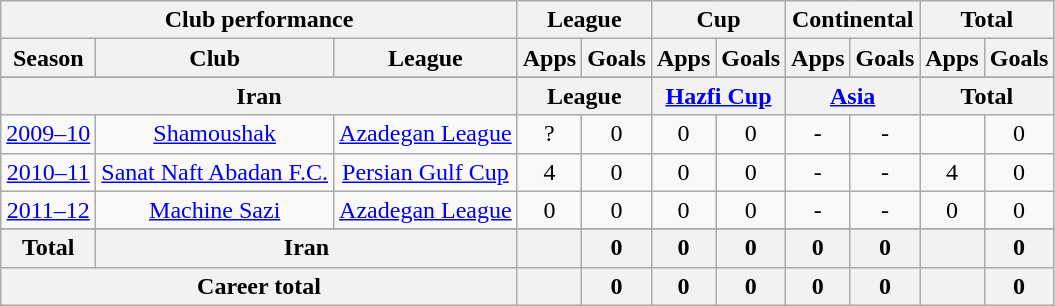<table class="wikitable" style="text-align:center">
<tr>
<th colspan=3>Club performance</th>
<th colspan=2>League</th>
<th colspan=2>Cup</th>
<th colspan=2>Continental</th>
<th colspan=2>Total</th>
</tr>
<tr>
<th>Season</th>
<th>Club</th>
<th>League</th>
<th>Apps</th>
<th>Goals</th>
<th>Apps</th>
<th>Goals</th>
<th>Apps</th>
<th>Goals</th>
<th>Apps</th>
<th>Goals</th>
</tr>
<tr>
</tr>
<tr>
<th colspan=3>Iran</th>
<th colspan=2>League</th>
<th colspan=2><a href='#'>Hazfi Cup</a></th>
<th colspan=2><a href='#'>Asia</a></th>
<th colspan=2>Total</th>
</tr>
<tr>
<td><a href='#'>2009–10</a></td>
<td rowspan="1"><a href='#'>Shamoushak</a></td>
<td rowspan="1"><a href='#'>Azadegan League</a></td>
<td>?</td>
<td>0</td>
<td>0</td>
<td>0</td>
<td>-</td>
<td>-</td>
<td></td>
<td>0</td>
</tr>
<tr>
<td><a href='#'>2010–11</a></td>
<td rowspan="1"><a href='#'>Sanat Naft Abadan F.C.</a></td>
<td rowspan="1"><a href='#'>Persian Gulf Cup</a></td>
<td>4</td>
<td>0</td>
<td>0</td>
<td>0</td>
<td>-</td>
<td>-</td>
<td>4</td>
<td>0</td>
</tr>
<tr>
<td><a href='#'>2011–12</a></td>
<td rowspan="1"><a href='#'>Machine Sazi</a></td>
<td rowspan="1"><a href='#'>Azadegan League</a></td>
<td>0</td>
<td>0</td>
<td>0</td>
<td>0</td>
<td>-</td>
<td>-</td>
<td>0</td>
<td>0</td>
</tr>
<tr>
</tr>
<tr>
<th rowspan=1>Total</th>
<th colspan=2>Iran</th>
<th></th>
<th>0</th>
<th>0</th>
<th>0</th>
<th>0</th>
<th>0</th>
<th></th>
<th>0</th>
</tr>
<tr>
<th colspan=3>Career total</th>
<th></th>
<th>0</th>
<th>0</th>
<th>0</th>
<th>0</th>
<th>0</th>
<th></th>
<th>0</th>
</tr>
</table>
